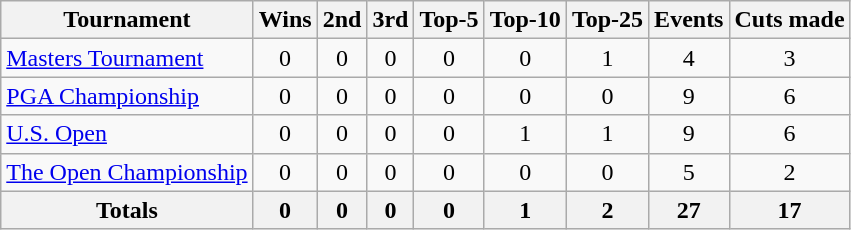<table class=wikitable style=text-align:center>
<tr>
<th>Tournament</th>
<th>Wins</th>
<th>2nd</th>
<th>3rd</th>
<th>Top-5</th>
<th>Top-10</th>
<th>Top-25</th>
<th>Events</th>
<th>Cuts made</th>
</tr>
<tr>
<td align=left><a href='#'>Masters Tournament</a></td>
<td>0</td>
<td>0</td>
<td>0</td>
<td>0</td>
<td>0</td>
<td>1</td>
<td>4</td>
<td>3</td>
</tr>
<tr>
<td align=left><a href='#'>PGA Championship</a></td>
<td>0</td>
<td>0</td>
<td>0</td>
<td>0</td>
<td>0</td>
<td>0</td>
<td>9</td>
<td>6</td>
</tr>
<tr>
<td align=left><a href='#'>U.S. Open</a></td>
<td>0</td>
<td>0</td>
<td>0</td>
<td>0</td>
<td>1</td>
<td>1</td>
<td>9</td>
<td>6</td>
</tr>
<tr>
<td align=left><a href='#'>The Open Championship</a></td>
<td>0</td>
<td>0</td>
<td>0</td>
<td>0</td>
<td>0</td>
<td>0</td>
<td>5</td>
<td>2</td>
</tr>
<tr>
<th>Totals</th>
<th>0</th>
<th>0</th>
<th>0</th>
<th>0</th>
<th>1</th>
<th>2</th>
<th>27</th>
<th>17</th>
</tr>
</table>
